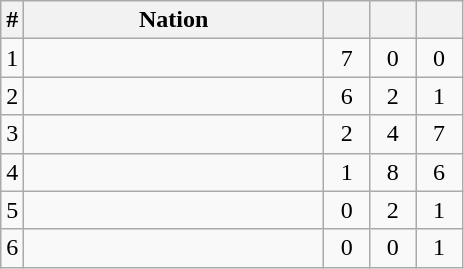<table class="wikitable"  padding=3>
<tr>
<th width="5%" class="hintergrundfarbe8">#</th>
<th width="65%" class="hintergrundfarbe8">Nation</th>
<th width="10%"></th>
<th width="10%"></th>
<th width="10%"></th>
</tr>
<tr>
<td>1</td>
<td align=left><span><em></em></span></td>
<td style="text-align:center">7</td>
<td style="text-align:center">0</td>
<td style="text-align:center">0</td>
</tr>
<tr>
<td>2</td>
<td></td>
<td style="text-align:center">6</td>
<td style="text-align:center">2</td>
<td style="text-align:center">1</td>
</tr>
<tr>
<td>3</td>
<td></td>
<td style="text-align:center">2</td>
<td style="text-align:center">4</td>
<td style="text-align:center">7</td>
</tr>
<tr>
<td>4</td>
<td></td>
<td style="text-align:center">1</td>
<td style="text-align:center">8</td>
<td style="text-align:center">6</td>
</tr>
<tr>
<td>5</td>
<td></td>
<td style="text-align:center">0</td>
<td style="text-align:center">2</td>
<td style="text-align:center">1</td>
</tr>
<tr>
<td>6</td>
<td align=left><span><em></em></span></td>
<td style="text-align:center">0</td>
<td style="text-align:center">0</td>
<td style="text-align:center">1</td>
</tr>
</table>
